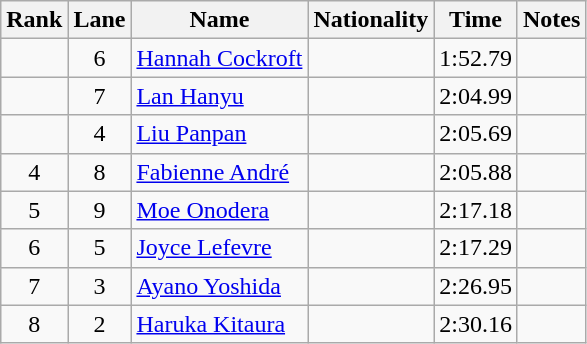<table class="wikitable sortable" style="text-align:center">
<tr>
<th>Rank</th>
<th>Lane</th>
<th>Name</th>
<th>Nationality</th>
<th>Time</th>
<th>Notes</th>
</tr>
<tr>
<td></td>
<td>6</td>
<td align=left><a href='#'>Hannah Cockroft</a></td>
<td align=left></td>
<td>1:52.79</td>
<td></td>
</tr>
<tr>
<td></td>
<td>7</td>
<td align=left><a href='#'>Lan Hanyu</a></td>
<td align=left></td>
<td>2:04.99</td>
<td></td>
</tr>
<tr>
<td></td>
<td>4</td>
<td align=left><a href='#'>Liu Panpan</a></td>
<td align=left></td>
<td>2:05.69</td>
<td></td>
</tr>
<tr>
<td>4</td>
<td>8</td>
<td align=left><a href='#'>Fabienne André</a></td>
<td align=left></td>
<td>2:05.88</td>
<td></td>
</tr>
<tr>
<td>5</td>
<td>9</td>
<td align=left><a href='#'>Moe Onodera</a></td>
<td align=left></td>
<td>2:17.18</td>
<td></td>
</tr>
<tr>
<td>6</td>
<td>5</td>
<td align=left><a href='#'>Joyce Lefevre</a></td>
<td align=left></td>
<td>2:17.29</td>
<td></td>
</tr>
<tr>
<td>7</td>
<td>3</td>
<td align=left><a href='#'>Ayano Yoshida</a></td>
<td align=left></td>
<td>2:26.95</td>
<td></td>
</tr>
<tr>
<td>8</td>
<td>2</td>
<td align=left><a href='#'>Haruka Kitaura</a></td>
<td align=left></td>
<td>2:30.16</td>
<td></td>
</tr>
</table>
